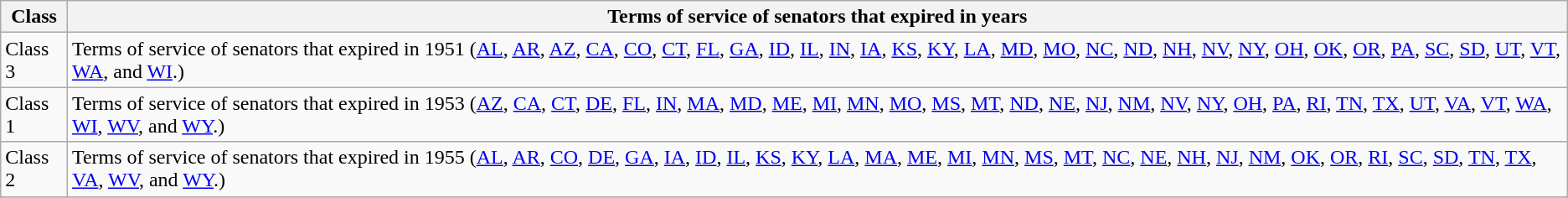<table class="wikitable sortable">
<tr valign=bottom>
<th>Class</th>
<th>Terms of service of senators that expired in years</th>
</tr>
<tr>
<td>Class 3</td>
<td>Terms of service of senators that expired in 1951 (<a href='#'>AL</a>, <a href='#'>AR</a>, <a href='#'>AZ</a>, <a href='#'>CA</a>, <a href='#'>CO</a>, <a href='#'>CT</a>, <a href='#'>FL</a>, <a href='#'>GA</a>, <a href='#'>ID</a>, <a href='#'>IL</a>, <a href='#'>IN</a>, <a href='#'>IA</a>, <a href='#'>KS</a>, <a href='#'>KY</a>, <a href='#'>LA</a>, <a href='#'>MD</a>, <a href='#'>MO</a>, <a href='#'>NC</a>, <a href='#'>ND</a>, <a href='#'>NH</a>, <a href='#'>NV</a>, <a href='#'>NY</a>, <a href='#'>OH</a>, <a href='#'>OK</a>, <a href='#'>OR</a>, <a href='#'>PA</a>, <a href='#'>SC</a>, <a href='#'>SD</a>, <a href='#'>UT</a>, <a href='#'>VT</a>, <a href='#'>WA</a>, and <a href='#'>WI</a>.)</td>
</tr>
<tr>
<td>Class 1</td>
<td>Terms of service of senators that expired in 1953 (<a href='#'>AZ</a>, <a href='#'>CA</a>, <a href='#'>CT</a>, <a href='#'>DE</a>, <a href='#'>FL</a>, <a href='#'>IN</a>, <a href='#'>MA</a>, <a href='#'>MD</a>, <a href='#'>ME</a>,  <a href='#'>MI</a>, <a href='#'>MN</a>, <a href='#'>MO</a>, <a href='#'>MS</a>, <a href='#'>MT</a>, <a href='#'>ND</a>, <a href='#'>NE</a>, <a href='#'>NJ</a>, <a href='#'>NM</a>, <a href='#'>NV</a>, <a href='#'>NY</a>, <a href='#'>OH</a>, <a href='#'>PA</a>, <a href='#'>RI</a>, <a href='#'>TN</a>, <a href='#'>TX</a>, <a href='#'>UT</a>, <a href='#'>VA</a>, <a href='#'>VT</a>, <a href='#'>WA</a>, <a href='#'>WI</a>, <a href='#'>WV</a>, and <a href='#'>WY</a>.)</td>
</tr>
<tr>
<td>Class 2</td>
<td>Terms of service of senators that expired in 1955 (<a href='#'>AL</a>, <a href='#'>AR</a>, <a href='#'>CO</a>, <a href='#'>DE</a>, <a href='#'>GA</a>, <a href='#'>IA</a>, <a href='#'>ID</a>, <a href='#'>IL</a>, <a href='#'>KS</a>, <a href='#'>KY</a>, <a href='#'>LA</a>, <a href='#'>MA</a>, <a href='#'>ME</a>, <a href='#'>MI</a>, <a href='#'>MN</a>, <a href='#'>MS</a>, <a href='#'>MT</a>, <a href='#'>NC</a>, <a href='#'>NE</a>, <a href='#'>NH</a>, <a href='#'>NJ</a>, <a href='#'>NM</a>, <a href='#'>OK</a>, <a href='#'>OR</a>, <a href='#'>RI</a>, <a href='#'>SC</a>, <a href='#'>SD</a>, <a href='#'>TN</a>, <a href='#'>TX</a>, <a href='#'>VA</a>, <a href='#'>WV</a>, and <a href='#'>WY</a>.)</td>
</tr>
<tr>
</tr>
</table>
